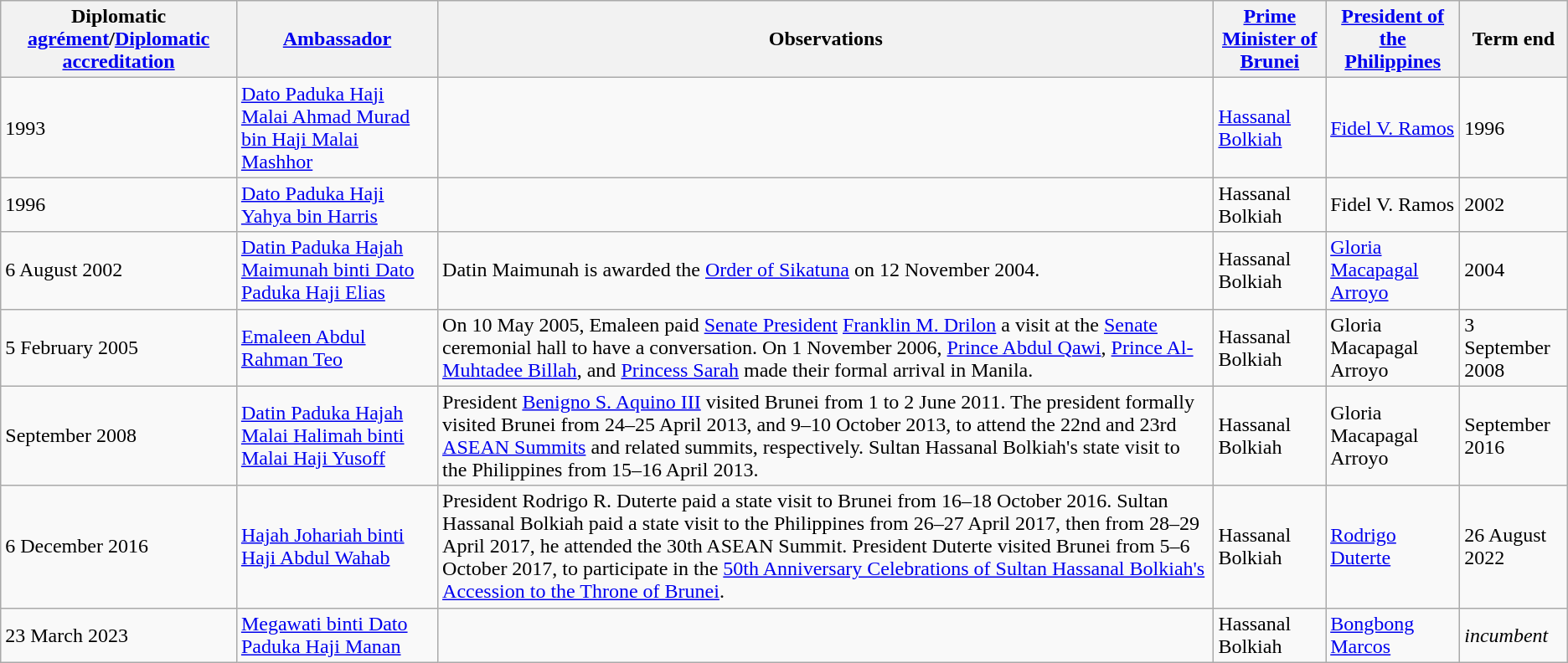<table class="wikitable sortable">
<tr>
<th>Diplomatic <a href='#'>agrément</a>/<a href='#'>Diplomatic accreditation</a></th>
<th><a href='#'>Ambassador</a></th>
<th>Observations</th>
<th><a href='#'>Prime Minister of Brunei</a></th>
<th><a href='#'>President of the Philippines</a></th>
<th>Term end</th>
</tr>
<tr>
<td>1993</td>
<td><a href='#'>Dato Paduka Haji Malai Ahmad Murad bin Haji Malai Mashhor</a></td>
<td></td>
<td><a href='#'>Hassanal Bolkiah</a></td>
<td><a href='#'>Fidel V. Ramos</a></td>
<td>1996</td>
</tr>
<tr>
<td>1996</td>
<td><a href='#'>Dato Paduka Haji Yahya bin Harris</a></td>
<td></td>
<td>Hassanal Bolkiah</td>
<td>Fidel V. Ramos</td>
<td>2002</td>
</tr>
<tr>
<td>6 August 2002</td>
<td><a href='#'>Datin Paduka Hajah Maimunah binti Dato Paduka Haji Elias</a></td>
<td>Datin Maimunah is awarded the <a href='#'>Order of Sikatuna</a> on 12 November 2004.</td>
<td>Hassanal Bolkiah</td>
<td><a href='#'>Gloria Macapagal Arroyo</a></td>
<td>2004</td>
</tr>
<tr>
<td>5 February 2005</td>
<td><a href='#'>Emaleen Abdul Rahman Teo</a></td>
<td>On 10 May 2005, Emaleen paid <a href='#'>Senate President</a> <a href='#'>Franklin M. Drilon</a> a visit at the <a href='#'>Senate</a> ceremonial hall to have a conversation. On 1 November 2006, <a href='#'>Prince Abdul Qawi</a>, <a href='#'>Prince Al-Muhtadee Billah</a>, and <a href='#'>Princess Sarah</a> made their formal arrival in Manila.</td>
<td>Hassanal Bolkiah</td>
<td>Gloria Macapagal Arroyo</td>
<td>3 September 2008</td>
</tr>
<tr>
<td>September 2008</td>
<td><a href='#'>Datin Paduka Hajah Malai Halimah binti Malai Haji Yusoff</a></td>
<td>President <a href='#'>Benigno S. Aquino III</a> visited Brunei from 1 to 2 June 2011. The president formally visited Brunei from 24–25 April 2013, and 9–10 October  2013, to attend the 22nd and 23rd <a href='#'>ASEAN Summits</a> and related summits, respectively. Sultan Hassanal Bolkiah's state visit to the Philippines from 15–16 April 2013.</td>
<td>Hassanal Bolkiah</td>
<td>Gloria Macapagal Arroyo</td>
<td>September 2016</td>
</tr>
<tr>
<td>6 December 2016</td>
<td><a href='#'>Hajah Johariah binti Haji Abdul Wahab</a></td>
<td>President Rodrigo R. Duterte paid a state visit to Brunei from 16–18 October 2016. Sultan Hassanal Bolkiah paid a state visit to the Philippines from 26–27 April 2017, then from 28–29 April 2017, he attended the 30th ASEAN Summit. President Duterte visited Brunei from 5–6 October 2017, to participate in the <a href='#'>50th Anniversary Celebrations of Sultan Hassanal Bolkiah's Accession to the Throne of Brunei</a>.</td>
<td>Hassanal Bolkiah</td>
<td><a href='#'>Rodrigo Duterte</a></td>
<td>26 August 2022</td>
</tr>
<tr>
<td>23 March 2023</td>
<td><a href='#'>Megawati binti Dato Paduka Haji Manan</a></td>
<td></td>
<td>Hassanal Bolkiah</td>
<td><a href='#'>Bongbong Marcos</a></td>
<td><em>incumbent</em></td>
</tr>
</table>
